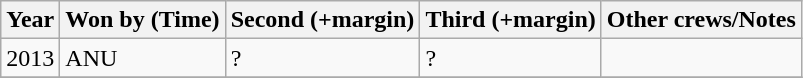<table class="wikitable">
<tr>
<th>Year</th>
<th>Won by (Time)</th>
<th>Second (+margin)</th>
<th>Third (+margin)</th>
<th>Other crews/Notes</th>
</tr>
<tr>
<td>2013</td>
<td>ANU</td>
<td>?</td>
<td>?</td>
<td></td>
</tr>
<tr>
</tr>
</table>
